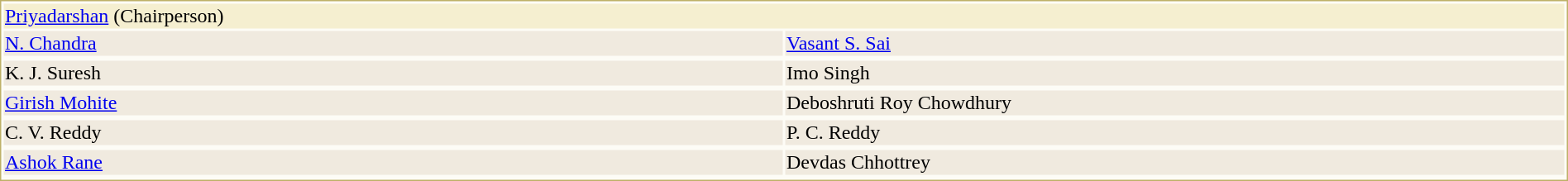<table style="width:100%;border: 1px solid #BEB168;background-color:#FDFCF6;">
<tr>
<td colspan="2" style="background-color:#F5EFD0;"> <a href='#'>Priyadarshan</a> (Chairperson)</td>
</tr>
<tr style="background-color:#F0EADF;">
<td style="width:50%"> <a href='#'>N. Chandra</a></td>
<td style="width:50%"> <a href='#'>Vasant S. Sai</a></td>
</tr>
<tr style="vertical-align:top;">
</tr>
<tr style="background-color:#F0EADF;">
<td style="width:50%"> K. J. Suresh</td>
<td style="width:50%"> Imo Singh</td>
</tr>
<tr style="vertical-align:top;">
</tr>
<tr style="background-color:#F0EADF;">
<td style="width:50%"> <a href='#'>Girish Mohite</a></td>
<td style="width:50%"> Deboshruti Roy Chowdhury</td>
</tr>
<tr style="vertical-align:top;">
</tr>
<tr style="background-color:#F0EADF;">
<td style="width:50%"> C. V. Reddy</td>
<td style="width:50%"> P. C. Reddy</td>
</tr>
<tr style="vertical-align:top;">
</tr>
<tr style="background-color:#F0EADF;">
<td style="width:50%"> <a href='#'>Ashok Rane</a></td>
<td style="width:50%"> Devdas Chhottrey</td>
</tr>
<tr style="vertical-align:top;">
</tr>
</table>
